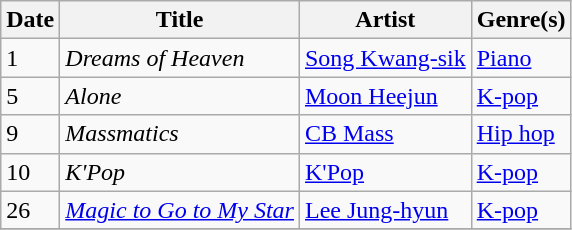<table class="wikitable" style="text-align: left;">
<tr>
<th>Date</th>
<th>Title</th>
<th>Artist</th>
<th>Genre(s)</th>
</tr>
<tr>
<td rowspan="1">1</td>
<td><em>Dreams of Heaven</em></td>
<td><a href='#'>Song Kwang-sik</a></td>
<td><a href='#'>Piano</a></td>
</tr>
<tr>
<td>5</td>
<td><em>Alone</em></td>
<td><a href='#'>Moon Heejun</a></td>
<td><a href='#'>K-pop</a></td>
</tr>
<tr>
<td>9</td>
<td><em>Massmatics</em></td>
<td><a href='#'>CB Mass</a></td>
<td><a href='#'>Hip hop</a></td>
</tr>
<tr>
<td>10</td>
<td><em>K'Pop</em></td>
<td><a href='#'>K'Pop</a></td>
<td><a href='#'>K-pop</a></td>
</tr>
<tr>
<td>26</td>
<td><em><a href='#'>Magic to Go to My Star</a></em></td>
<td><a href='#'>Lee Jung-hyun</a></td>
<td><a href='#'>K-pop</a></td>
</tr>
<tr>
</tr>
</table>
